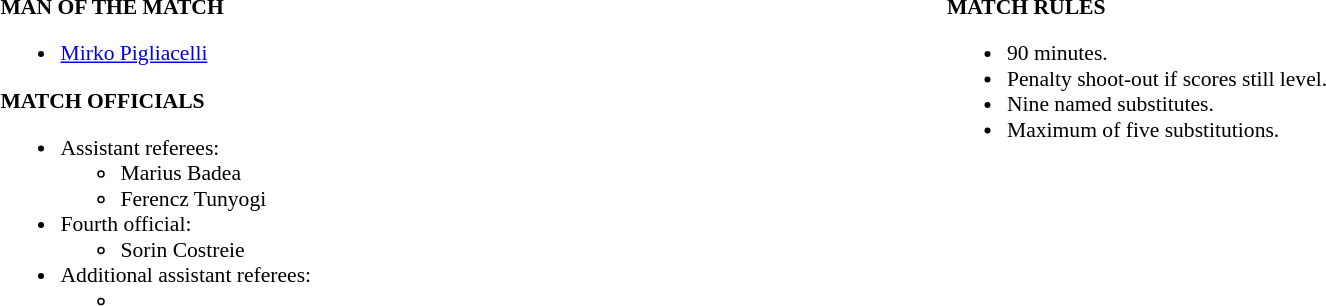<table width=100% style="font-size: 90%">
<tr>
<td width=50% valign=top><br><strong>MAN OF THE MATCH</strong><ul><li> <a href='#'>Mirko Pigliacelli</a></li></ul><strong>MATCH OFFICIALS</strong><ul><li>Assistant referees:<ul><li>Marius Badea</li><li>Ferencz Tunyogi</li></ul></li><li>Fourth official:<ul><li>Sorin Costreie</li></ul></li><li>Additional assistant referees:<ul><li></li></ul></li></ul></td>
<td width=50% valign=top><br><strong>MATCH RULES</strong><ul><li>90 minutes.</li><li>Penalty shoot-out if scores still level.</li><li>Nine named substitutes.</li><li>Maximum of five substitutions.</li></ul></td>
</tr>
</table>
